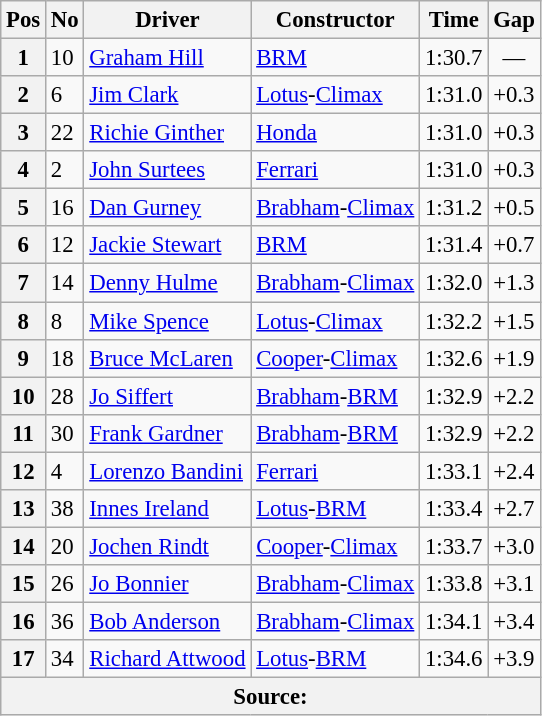<table class="wikitable sortable" style="font-size: 95%">
<tr>
<th>Pos</th>
<th>No</th>
<th>Driver</th>
<th>Constructor</th>
<th>Time</th>
<th>Gap</th>
</tr>
<tr>
<th>1</th>
<td>10</td>
<td> <a href='#'>Graham Hill</a></td>
<td><a href='#'>BRM</a></td>
<td>1:30.7</td>
<td align="center">—</td>
</tr>
<tr>
<th>2</th>
<td>6</td>
<td> <a href='#'>Jim Clark</a></td>
<td><a href='#'>Lotus</a>-<a href='#'>Climax</a></td>
<td>1:31.0</td>
<td>+0.3</td>
</tr>
<tr>
<th>3</th>
<td>22</td>
<td> <a href='#'>Richie Ginther</a></td>
<td><a href='#'>Honda</a></td>
<td>1:31.0</td>
<td>+0.3</td>
</tr>
<tr>
<th>4</th>
<td>2</td>
<td> <a href='#'>John Surtees</a></td>
<td><a href='#'>Ferrari</a></td>
<td>1:31.0</td>
<td>+0.3</td>
</tr>
<tr>
<th>5</th>
<td>16</td>
<td> <a href='#'>Dan Gurney</a></td>
<td><a href='#'>Brabham</a>-<a href='#'>Climax</a></td>
<td>1:31.2</td>
<td>+0.5</td>
</tr>
<tr>
<th>6</th>
<td>12</td>
<td> <a href='#'>Jackie Stewart</a></td>
<td><a href='#'>BRM</a></td>
<td>1:31.4</td>
<td>+0.7</td>
</tr>
<tr>
<th>7</th>
<td>14</td>
<td> <a href='#'>Denny Hulme</a></td>
<td><a href='#'>Brabham</a>-<a href='#'>Climax</a></td>
<td>1:32.0</td>
<td>+1.3</td>
</tr>
<tr>
<th>8</th>
<td>8</td>
<td> <a href='#'>Mike Spence</a></td>
<td><a href='#'>Lotus</a>-<a href='#'>Climax</a></td>
<td>1:32.2</td>
<td>+1.5</td>
</tr>
<tr>
<th>9</th>
<td>18</td>
<td> <a href='#'>Bruce McLaren</a></td>
<td><a href='#'>Cooper</a>-<a href='#'>Climax</a></td>
<td>1:32.6</td>
<td>+1.9</td>
</tr>
<tr>
<th>10</th>
<td>28</td>
<td> <a href='#'>Jo Siffert</a></td>
<td><a href='#'>Brabham</a>-<a href='#'>BRM</a></td>
<td>1:32.9</td>
<td>+2.2</td>
</tr>
<tr>
<th>11</th>
<td>30</td>
<td> <a href='#'>Frank Gardner</a></td>
<td><a href='#'>Brabham</a>-<a href='#'>BRM</a></td>
<td>1:32.9</td>
<td>+2.2</td>
</tr>
<tr>
<th>12</th>
<td>4</td>
<td> <a href='#'>Lorenzo Bandini</a></td>
<td><a href='#'>Ferrari</a></td>
<td>1:33.1</td>
<td>+2.4</td>
</tr>
<tr>
<th>13</th>
<td>38</td>
<td> <a href='#'>Innes Ireland</a></td>
<td><a href='#'>Lotus</a>-<a href='#'>BRM</a></td>
<td>1:33.4</td>
<td>+2.7</td>
</tr>
<tr>
<th>14</th>
<td>20</td>
<td> <a href='#'>Jochen Rindt</a></td>
<td><a href='#'>Cooper</a>-<a href='#'>Climax</a></td>
<td>1:33.7</td>
<td>+3.0</td>
</tr>
<tr>
<th>15</th>
<td>26</td>
<td> <a href='#'>Jo Bonnier</a></td>
<td><a href='#'>Brabham</a>-<a href='#'>Climax</a></td>
<td>1:33.8</td>
<td>+3.1</td>
</tr>
<tr>
<th>16</th>
<td>36</td>
<td> <a href='#'>Bob Anderson</a></td>
<td><a href='#'>Brabham</a>-<a href='#'>Climax</a></td>
<td>1:34.1</td>
<td>+3.4</td>
</tr>
<tr>
<th>17</th>
<td>34</td>
<td> <a href='#'>Richard Attwood</a></td>
<td><a href='#'>Lotus</a>-<a href='#'>BRM</a></td>
<td>1:34.6</td>
<td>+3.9</td>
</tr>
<tr>
<th colspan="6">Source:</th>
</tr>
</table>
